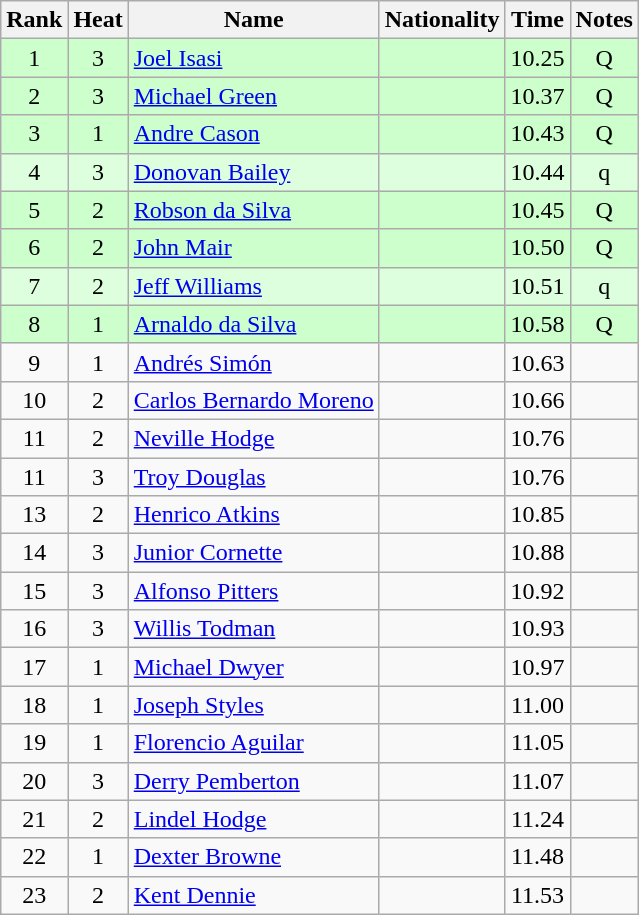<table class="wikitable sortable" style="text-align:center">
<tr>
<th>Rank</th>
<th>Heat</th>
<th>Name</th>
<th>Nationality</th>
<th>Time</th>
<th>Notes</th>
</tr>
<tr bgcolor=ccffcc>
<td>1</td>
<td>3</td>
<td align=left><a href='#'>Joel Isasi</a></td>
<td align=left></td>
<td>10.25</td>
<td>Q</td>
</tr>
<tr bgcolor=ccffcc>
<td>2</td>
<td>3</td>
<td align=left><a href='#'>Michael Green</a></td>
<td align=left></td>
<td>10.37</td>
<td>Q</td>
</tr>
<tr bgcolor=ccffcc>
<td>3</td>
<td>1</td>
<td align=left><a href='#'>Andre Cason</a></td>
<td align=left></td>
<td>10.43</td>
<td>Q</td>
</tr>
<tr bgcolor=ddffdd>
<td>4</td>
<td>3</td>
<td align=left><a href='#'>Donovan Bailey</a></td>
<td align=left></td>
<td>10.44</td>
<td>q</td>
</tr>
<tr bgcolor=ccffcc>
<td>5</td>
<td>2</td>
<td align=left><a href='#'>Robson da Silva</a></td>
<td align=left></td>
<td>10.45</td>
<td>Q</td>
</tr>
<tr bgcolor=ccffcc>
<td>6</td>
<td>2</td>
<td align=left><a href='#'>John Mair</a></td>
<td align=left></td>
<td>10.50</td>
<td>Q</td>
</tr>
<tr bgcolor=ddffdd>
<td>7</td>
<td>2</td>
<td align=left><a href='#'>Jeff Williams</a></td>
<td align=left></td>
<td>10.51</td>
<td>q</td>
</tr>
<tr bgcolor=ccffcc>
<td>8</td>
<td>1</td>
<td align=left><a href='#'>Arnaldo da Silva</a></td>
<td align=left></td>
<td>10.58</td>
<td>Q</td>
</tr>
<tr>
<td>9</td>
<td>1</td>
<td align=left><a href='#'>Andrés Simón</a></td>
<td align=left></td>
<td>10.63</td>
<td></td>
</tr>
<tr>
<td>10</td>
<td>2</td>
<td align=left><a href='#'>Carlos Bernardo Moreno</a></td>
<td align=left></td>
<td>10.66</td>
<td></td>
</tr>
<tr>
<td>11</td>
<td>2</td>
<td align=left><a href='#'>Neville Hodge</a></td>
<td align=left></td>
<td>10.76</td>
<td></td>
</tr>
<tr>
<td>11</td>
<td>3</td>
<td align=left><a href='#'>Troy Douglas</a></td>
<td align=left></td>
<td>10.76</td>
<td></td>
</tr>
<tr>
<td>13</td>
<td>2</td>
<td align=left><a href='#'>Henrico Atkins</a></td>
<td align=left></td>
<td>10.85</td>
<td></td>
</tr>
<tr>
<td>14</td>
<td>3</td>
<td align=left><a href='#'>Junior Cornette</a></td>
<td align=left></td>
<td>10.88</td>
<td></td>
</tr>
<tr>
<td>15</td>
<td>3</td>
<td align=left><a href='#'>Alfonso Pitters</a></td>
<td align=left></td>
<td>10.92</td>
<td></td>
</tr>
<tr>
<td>16</td>
<td>3</td>
<td align=left><a href='#'>Willis Todman</a></td>
<td align=left></td>
<td>10.93</td>
<td></td>
</tr>
<tr>
<td>17</td>
<td>1</td>
<td align=left><a href='#'>Michael Dwyer</a></td>
<td align=left></td>
<td>10.97</td>
<td></td>
</tr>
<tr>
<td>18</td>
<td>1</td>
<td align=left><a href='#'>Joseph Styles</a></td>
<td align=left></td>
<td>11.00</td>
<td></td>
</tr>
<tr>
<td>19</td>
<td>1</td>
<td align=left><a href='#'>Florencio Aguilar</a></td>
<td align=left></td>
<td>11.05</td>
<td></td>
</tr>
<tr>
<td>20</td>
<td>3</td>
<td align=left><a href='#'>Derry Pemberton</a></td>
<td align=left></td>
<td>11.07</td>
<td></td>
</tr>
<tr>
<td>21</td>
<td>2</td>
<td align=left><a href='#'>Lindel Hodge</a></td>
<td align=left></td>
<td>11.24</td>
<td></td>
</tr>
<tr>
<td>22</td>
<td>1</td>
<td align=left><a href='#'>Dexter Browne</a></td>
<td align=left></td>
<td>11.48</td>
<td></td>
</tr>
<tr>
<td>23</td>
<td>2</td>
<td align=left><a href='#'>Kent Dennie</a></td>
<td align=left></td>
<td>11.53</td>
<td></td>
</tr>
</table>
